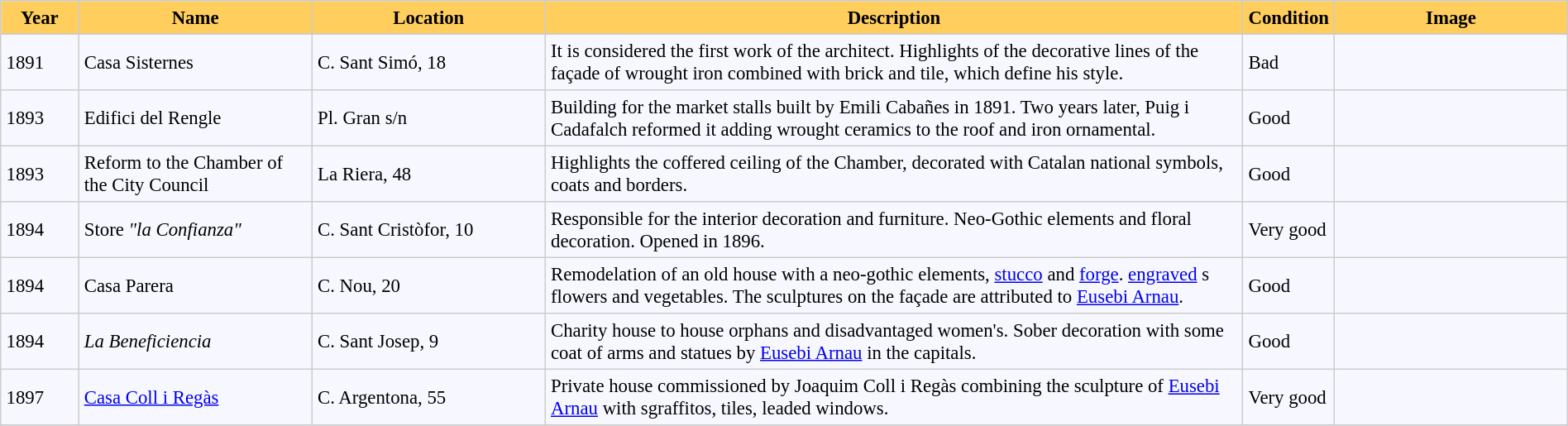<table bgcolor="#f7f8ff" cellpadding="4" cellspacing="0" border="1" style="font-size: 95%; border: #cccccc solid 1px; border-collapse: collapse;">
<tr>
<th width="5%" style="background:#ffce5d;">Year</th>
<th width="15%" style="background:#ffce5d;">Name</th>
<th width="15%" style="background:#ffce5d;">Location</th>
<th width="45%" style="background:#ffce5d;">Description</th>
<th width="5%" style="background:#ffce5d;">Condition</th>
<th width="15%" style="background:#ffce5d;">Image</th>
</tr>
<tr ---->
</tr>
<tr>
<td>1891</td>
<td>Casa Sisternes</td>
<td>C. Sant Simó, 18<br> <small></small></td>
<td>It is considered the first work of the architect. Highlights of the decorative lines of the façade of wrought iron combined with brick and tile, which define his style.</td>
<td>Bad</td>
<td></td>
</tr>
<tr>
<td>1893</td>
<td>Edifici del Rengle</td>
<td>Pl. Gran s/n <small></small></td>
<td>Building for the market stalls built by Emili Cabañes in 1891. Two years later, Puig i Cadafalch reformed it adding wrought ceramics to the roof and iron ornamental.</td>
<td>Good</td>
<td></td>
</tr>
<tr>
<td>1893</td>
<td>Reform to the Chamber of the City Council</td>
<td>La Riera, 48 <small></small></td>
<td>Highlights the coffered ceiling of the Chamber, decorated with Catalan national symbols, coats and borders.</td>
<td>Good</td>
<td></td>
</tr>
<tr>
<td>1894</td>
<td>Store <em>"la Confianza"</em></td>
<td>C. Sant Cristòfor, 10 <small></small></td>
<td>Responsible for the interior decoration and furniture. Neo-Gothic elements and floral decoration. Opened in 1896.</td>
<td>Very good</td>
<td></td>
</tr>
<tr>
<td>1894</td>
<td>Casa Parera</td>
<td>C. Nou, 20 <small></small></td>
<td>Remodelation of an old house with a neo-gothic elements, <a href='#'>stucco</a> and <a href='#'>forge</a>. <a href='#'>engraved</a> s flowers and vegetables. The sculptures on the façade are attributed to <a href='#'>Eusebi Arnau</a>.</td>
<td>Good</td>
<td></td>
</tr>
<tr>
<td>1894</td>
<td><em>La Beneficiencia</em></td>
<td>C. Sant Josep, 9 <small></small></td>
<td>Charity house to house orphans and disadvantaged women's. Sober decoration with some coat of arms and statues by <a href='#'>Eusebi Arnau</a> in the capitals.</td>
<td>Good</td>
<td></td>
</tr>
<tr>
<td>1897</td>
<td><a href='#'>Casa Coll i Regàs</a></td>
<td>C. Argentona, 55 <small></small></td>
<td>Private house commissioned by Joaquim Coll i Regàs combining the sculpture of <a href='#'>Eusebi Arnau</a> with sgraffitos, tiles, leaded windows.</td>
<td>Very good</td>
<td></td>
</tr>
<tr>
</tr>
</table>
